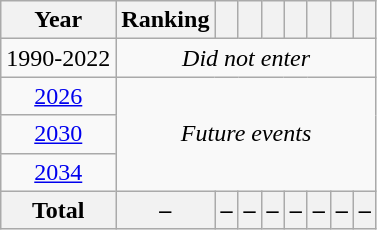<table class="wikitable" style="text-align: center;">
<tr>
<th>Year</th>
<th>Ranking</th>
<th></th>
<th></th>
<th></th>
<th></th>
<th></th>
<th></th>
<th></th>
</tr>
<tr>
<td>1990-2022</td>
<td colspan=8 rowspan=1><em>Did not enter</em></td>
</tr>
<tr>
<td> <a href='#'>2026</a></td>
<td colspan=8 rowspan=3><em>Future events</em></td>
</tr>
<tr>
<td> <a href='#'>2030</a></td>
</tr>
<tr>
<td> <a href='#'>2034</a></td>
</tr>
<tr>
<th align=center>Total</th>
<th>–</th>
<th>–</th>
<th>–</th>
<th>–</th>
<th>–</th>
<th>–</th>
<th>–</th>
<th>–</th>
</tr>
</table>
